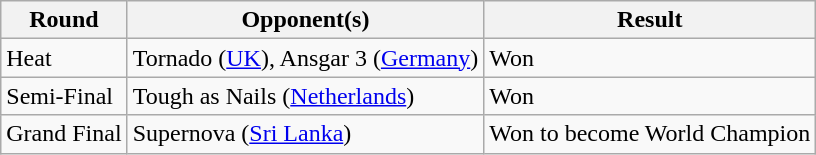<table class="wikitable">
<tr>
<th>Round</th>
<th>Opponent(s)</th>
<th>Result</th>
</tr>
<tr>
<td>Heat</td>
<td>Tornado (<a href='#'>UK</a>), Ansgar 3 (<a href='#'>Germany</a>)</td>
<td>Won</td>
</tr>
<tr>
<td>Semi-Final</td>
<td>Tough as Nails (<a href='#'>Netherlands</a>)</td>
<td>Won</td>
</tr>
<tr>
<td>Grand Final</td>
<td>Supernova (<a href='#'>Sri Lanka</a>)</td>
<td>Won to become World Champion</td>
</tr>
</table>
